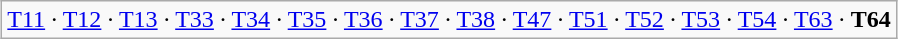<table class="wikitable" style="margin:1em auto;">
<tr>
<td><a href='#'>T11</a> · <a href='#'>T12</a> · <a href='#'>T13</a> · <a href='#'>T33</a> · <a href='#'>T34</a> · <a href='#'>T35</a> · <a href='#'>T36</a> · <a href='#'>T37</a> · <a href='#'>T38</a> · <a href='#'>T47</a> · <a href='#'>T51</a> · <a href='#'>T52</a> · <a href='#'>T53</a> · <a href='#'>T54</a> · <a href='#'>T63</a> · <strong>T64</strong></td>
</tr>
</table>
